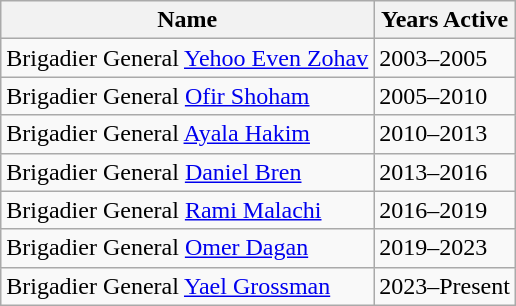<table class="wikitable">
<tr>
<th>Name</th>
<th>Years Active</th>
</tr>
<tr>
<td>Brigadier General <a href='#'>Yehoo Even Zohav</a></td>
<td>2003–2005</td>
</tr>
<tr>
<td>Brigadier General <a href='#'>Ofir Shoham</a></td>
<td>2005–2010</td>
</tr>
<tr>
<td>Brigadier General <a href='#'>Ayala Hakim</a></td>
<td>2010–2013</td>
</tr>
<tr>
<td>Brigadier General <a href='#'>Daniel Bren</a></td>
<td>2013–2016</td>
</tr>
<tr>
<td>Brigadier General <a href='#'>Rami Malachi</a></td>
<td>2016–2019</td>
</tr>
<tr>
<td>Brigadier General <a href='#'>Omer Dagan</a></td>
<td>2019–2023</td>
</tr>
<tr>
<td>Brigadier General <a href='#'>Yael Grossman</a></td>
<td>2023–Present</td>
</tr>
</table>
